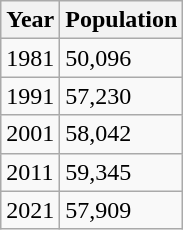<table class="wikitable">
<tr>
<th>Year</th>
<th>Population</th>
</tr>
<tr>
<td>1981</td>
<td>50,096</td>
</tr>
<tr>
<td>1991</td>
<td>57,230</td>
</tr>
<tr>
<td>2001</td>
<td>58,042</td>
</tr>
<tr>
<td>2011</td>
<td>59,345</td>
</tr>
<tr>
<td>2021</td>
<td>57,909</td>
</tr>
</table>
